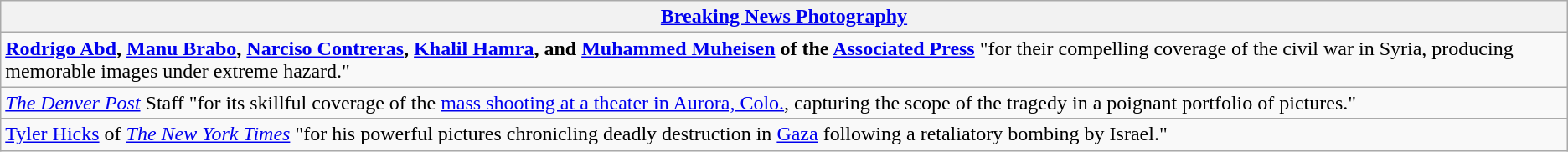<table class="wikitable" style="float:left; float:none;">
<tr>
<th><a href='#'>Breaking News Photography</a></th>
</tr>
<tr>
<td><strong><a href='#'>Rodrigo Abd</a>, <a href='#'>Manu Brabo</a>, <a href='#'>Narciso Contreras</a>, <a href='#'>Khalil Hamra</a>, and <a href='#'>Muhammed Muheisen</a> of the <a href='#'>Associated Press</a></strong> "for their compelling coverage of the civil war in Syria, producing memorable images under extreme hazard."</td>
</tr>
<tr>
<td><em><a href='#'>The Denver Post</a></em> Staff "for its skillful coverage of the <a href='#'>mass shooting at a theater in Aurora, Colo.</a>, capturing the scope of the tragedy in a poignant portfolio of pictures."</td>
</tr>
<tr>
<td><a href='#'>Tyler Hicks</a> of <em><a href='#'>The New York Times</a></em> "for his powerful pictures chronicling deadly destruction in <a href='#'>Gaza</a> following a retaliatory bombing by Israel."</td>
</tr>
</table>
